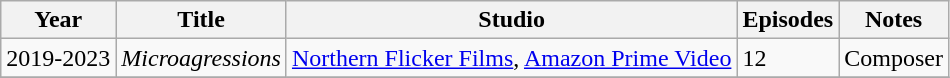<table class="wikitable sortable">
<tr>
<th>Year</th>
<th>Title</th>
<th>Studio</th>
<th>Episodes</th>
<th class="unsortable">Notes</th>
</tr>
<tr>
<td>2019-2023</td>
<td><em>Microagressions</em></td>
<td><a href='#'>Northern Flicker Films</a>, <a href='#'>Amazon Prime Video</a></td>
<td>12</td>
<td>Composer</td>
</tr>
<tr>
</tr>
</table>
